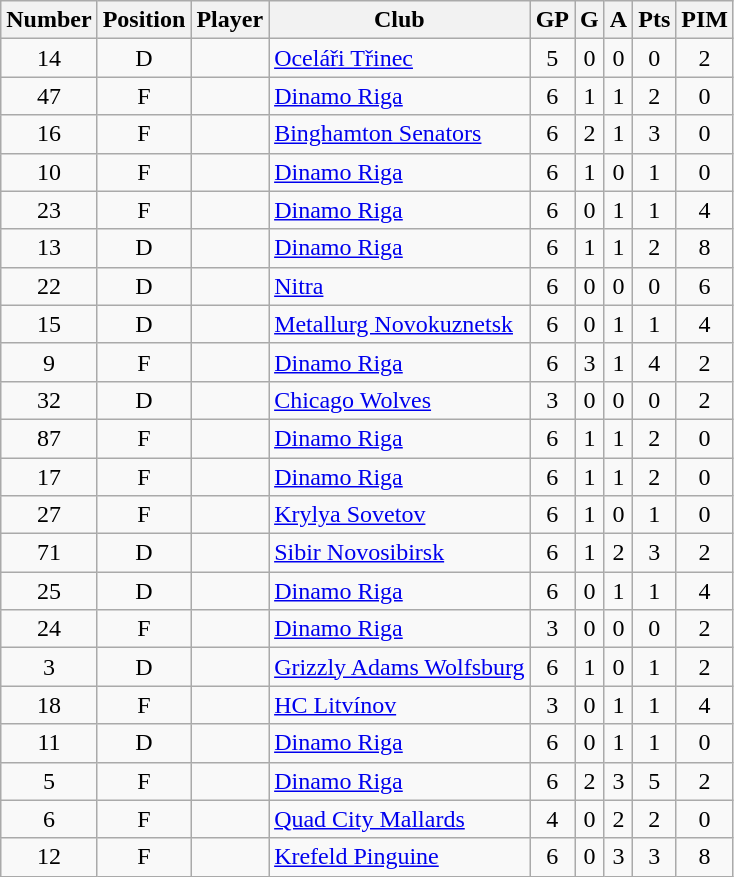<table class="wikitable sortable" style="text-align:center; padding:4px; border-spacing=0;">
<tr>
<th>Number</th>
<th>Position</th>
<th>Player</th>
<th>Club</th>
<th>GP</th>
<th>G</th>
<th>A</th>
<th>Pts</th>
<th>PIM</th>
</tr>
<tr>
<td>14</td>
<td>D</td>
<td align=left></td>
<td align=left><a href='#'>Oceláři Třinec</a></td>
<td>5</td>
<td>0</td>
<td>0</td>
<td>0</td>
<td>2</td>
</tr>
<tr>
<td>47</td>
<td>F</td>
<td align=left></td>
<td align=left><a href='#'>Dinamo Riga</a></td>
<td>6</td>
<td>1</td>
<td>1</td>
<td>2</td>
<td>0</td>
</tr>
<tr>
<td>16</td>
<td>F</td>
<td align=left></td>
<td align=left><a href='#'>Binghamton Senators</a></td>
<td>6</td>
<td>2</td>
<td>1</td>
<td>3</td>
<td>0</td>
</tr>
<tr>
<td>10</td>
<td>F</td>
<td align=left></td>
<td align=left><a href='#'>Dinamo Riga</a></td>
<td>6</td>
<td>1</td>
<td>0</td>
<td>1</td>
<td>0</td>
</tr>
<tr>
<td>23</td>
<td>F</td>
<td align=left></td>
<td align=left><a href='#'>Dinamo Riga</a></td>
<td>6</td>
<td>0</td>
<td>1</td>
<td>1</td>
<td>4</td>
</tr>
<tr>
<td>13</td>
<td>D</td>
<td align=left></td>
<td align=left><a href='#'>Dinamo Riga</a></td>
<td>6</td>
<td>1</td>
<td>1</td>
<td>2</td>
<td>8</td>
</tr>
<tr>
<td>22</td>
<td>D</td>
<td align=left></td>
<td align=left><a href='#'>Nitra</a></td>
<td>6</td>
<td>0</td>
<td>0</td>
<td>0</td>
<td>6</td>
</tr>
<tr>
<td>15</td>
<td>D</td>
<td align=left></td>
<td align=left><a href='#'>Metallurg Novokuznetsk</a></td>
<td>6</td>
<td>0</td>
<td>1</td>
<td>1</td>
<td>4</td>
</tr>
<tr>
<td>9</td>
<td>F</td>
<td align=left></td>
<td align=left><a href='#'>Dinamo Riga</a></td>
<td>6</td>
<td>3</td>
<td>1</td>
<td>4</td>
<td>2</td>
</tr>
<tr>
<td>32</td>
<td>D</td>
<td align=left></td>
<td align=left><a href='#'>Chicago Wolves</a></td>
<td>3</td>
<td>0</td>
<td>0</td>
<td>0</td>
<td>2</td>
</tr>
<tr>
<td>87</td>
<td>F</td>
<td align=left></td>
<td align=left><a href='#'>Dinamo Riga</a></td>
<td>6</td>
<td>1</td>
<td>1</td>
<td>2</td>
<td>0</td>
</tr>
<tr>
<td>17</td>
<td>F</td>
<td align=left></td>
<td align=left><a href='#'>Dinamo Riga</a></td>
<td>6</td>
<td>1</td>
<td>1</td>
<td>2</td>
<td>0</td>
</tr>
<tr>
<td>27</td>
<td>F</td>
<td align=left></td>
<td align=left><a href='#'>Krylya Sovetov</a></td>
<td>6</td>
<td>1</td>
<td>0</td>
<td>1</td>
<td>0</td>
</tr>
<tr>
<td>71</td>
<td>D</td>
<td align=left></td>
<td align=left><a href='#'>Sibir Novosibirsk</a></td>
<td>6</td>
<td>1</td>
<td>2</td>
<td>3</td>
<td>2</td>
</tr>
<tr>
<td>25</td>
<td>D</td>
<td align=left></td>
<td align=left><a href='#'>Dinamo Riga</a></td>
<td>6</td>
<td>0</td>
<td>1</td>
<td>1</td>
<td>4</td>
</tr>
<tr>
<td>24</td>
<td>F</td>
<td align=left></td>
<td align=left><a href='#'>Dinamo Riga</a></td>
<td>3</td>
<td>0</td>
<td>0</td>
<td>0</td>
<td>2</td>
</tr>
<tr>
<td>3</td>
<td>D</td>
<td align=left></td>
<td align=left><a href='#'>Grizzly Adams Wolfsburg</a></td>
<td>6</td>
<td>1</td>
<td>0</td>
<td>1</td>
<td>2</td>
</tr>
<tr>
<td>18</td>
<td>F</td>
<td align=left></td>
<td align=left><a href='#'>HC Litvínov</a></td>
<td>3</td>
<td>0</td>
<td>1</td>
<td>1</td>
<td>4</td>
</tr>
<tr>
<td>11</td>
<td>D</td>
<td align=left></td>
<td align=left><a href='#'>Dinamo Riga</a></td>
<td>6</td>
<td>0</td>
<td>1</td>
<td>1</td>
<td>0</td>
</tr>
<tr>
<td>5</td>
<td>F</td>
<td align=left></td>
<td align=left><a href='#'>Dinamo Riga</a></td>
<td>6</td>
<td>2</td>
<td>3</td>
<td>5</td>
<td>2</td>
</tr>
<tr>
<td>6</td>
<td>F</td>
<td align=left></td>
<td align=left><a href='#'>Quad City Mallards</a></td>
<td>4</td>
<td>0</td>
<td>2</td>
<td>2</td>
<td>0</td>
</tr>
<tr>
<td>12</td>
<td>F</td>
<td align=left></td>
<td align=left><a href='#'>Krefeld Pinguine</a></td>
<td>6</td>
<td>0</td>
<td>3</td>
<td>3</td>
<td>8</td>
</tr>
</table>
